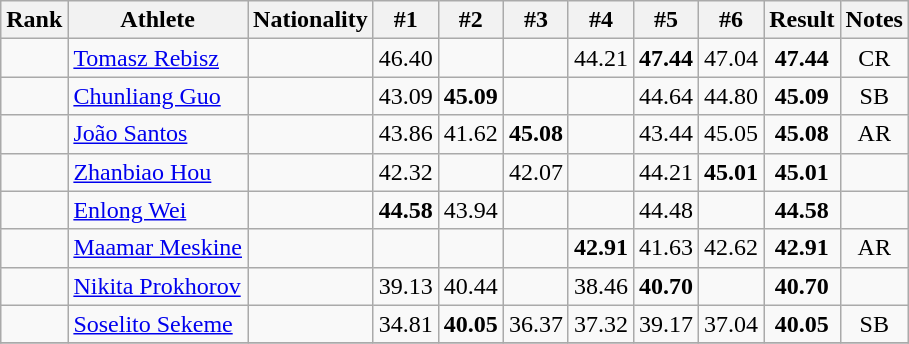<table class="wikitable sortable" style="text-align:center">
<tr>
<th>Rank</th>
<th>Athlete</th>
<th>Nationality</th>
<th>#1</th>
<th>#2</th>
<th>#3</th>
<th>#4</th>
<th>#5</th>
<th>#6</th>
<th>Result</th>
<th>Notes</th>
</tr>
<tr>
<td></td>
<td align=left><a href='#'>Tomasz Rebisz</a></td>
<td align=left></td>
<td>46.40</td>
<td></td>
<td></td>
<td>44.21</td>
<td><strong>47.44</strong></td>
<td>47.04</td>
<td><strong>47.44</strong></td>
<td>CR</td>
</tr>
<tr>
<td></td>
<td align=left><a href='#'>Chunliang Guo</a></td>
<td align=left></td>
<td>43.09</td>
<td><strong>45.09</strong></td>
<td></td>
<td></td>
<td>44.64</td>
<td>44.80</td>
<td><strong>45.09</strong></td>
<td>SB</td>
</tr>
<tr>
<td></td>
<td align=left><a href='#'>João Santos</a></td>
<td align=left></td>
<td>43.86</td>
<td>41.62</td>
<td><strong>45.08</strong></td>
<td></td>
<td>43.44</td>
<td>45.05</td>
<td><strong>45.08</strong></td>
<td>AR</td>
</tr>
<tr>
<td></td>
<td align=left><a href='#'>Zhanbiao Hou</a></td>
<td align=left></td>
<td>42.32</td>
<td></td>
<td>42.07</td>
<td></td>
<td>44.21</td>
<td><strong>45.01</strong></td>
<td><strong>45.01</strong></td>
<td></td>
</tr>
<tr>
<td></td>
<td align=left><a href='#'>Enlong Wei</a></td>
<td align=left></td>
<td><strong>44.58</strong></td>
<td>43.94</td>
<td></td>
<td></td>
<td>44.48</td>
<td></td>
<td><strong>44.58</strong></td>
<td></td>
</tr>
<tr>
<td></td>
<td align=left><a href='#'>Maamar Meskine</a></td>
<td align=left></td>
<td></td>
<td></td>
<td></td>
<td><strong>42.91</strong></td>
<td>41.63</td>
<td>42.62</td>
<td><strong>42.91</strong></td>
<td>AR</td>
</tr>
<tr>
<td></td>
<td align=left><a href='#'>Nikita Prokhorov</a></td>
<td align=left></td>
<td>39.13</td>
<td>40.44</td>
<td></td>
<td>38.46</td>
<td><strong>40.70</strong></td>
<td></td>
<td><strong>40.70</strong></td>
<td></td>
</tr>
<tr>
<td></td>
<td align=left><a href='#'>Soselito Sekeme</a></td>
<td align=left></td>
<td>34.81</td>
<td><strong>40.05</strong></td>
<td>36.37</td>
<td>37.32</td>
<td>39.17</td>
<td>37.04</td>
<td><strong>40.05</strong></td>
<td>SB</td>
</tr>
<tr>
</tr>
</table>
